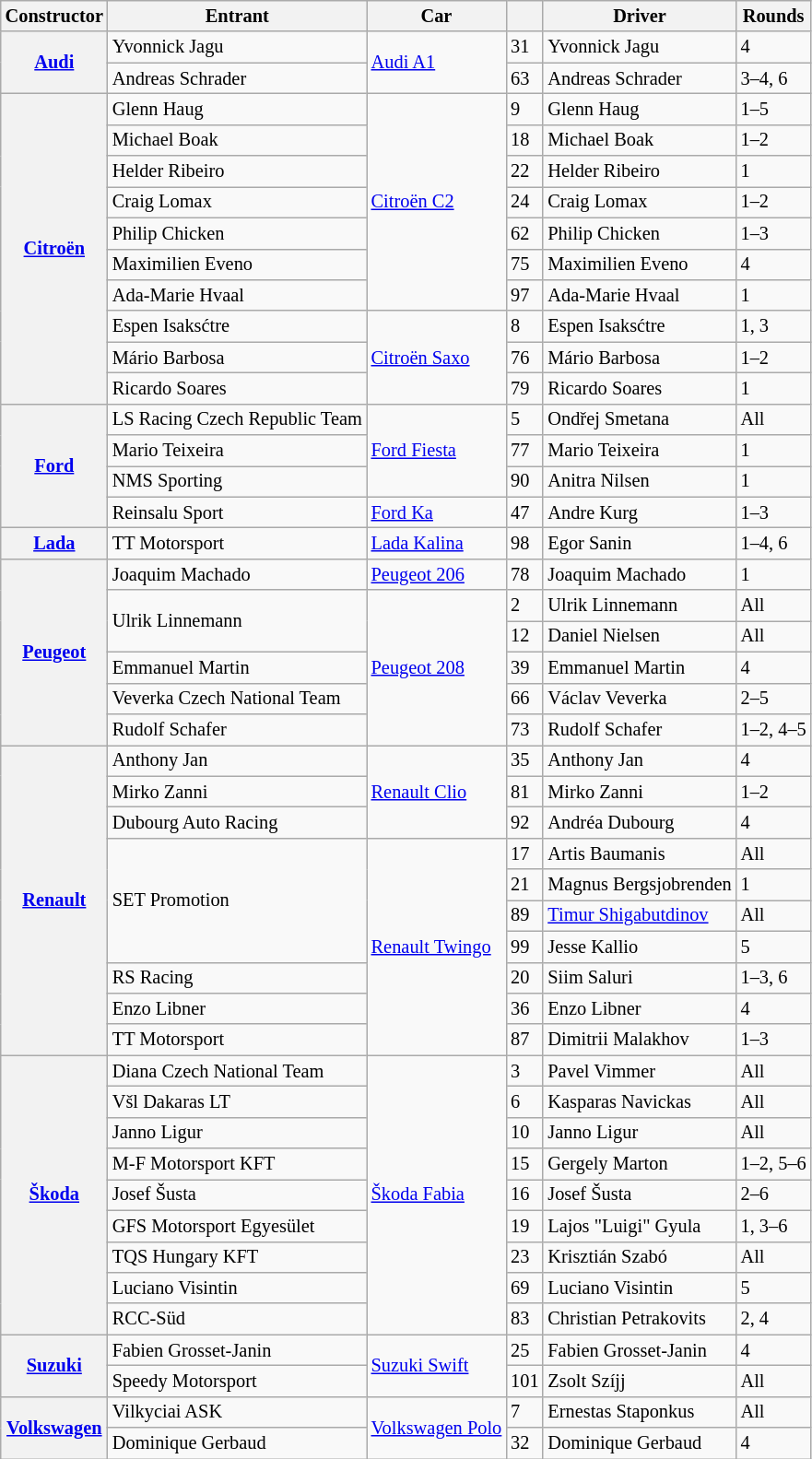<table class="wikitable" style="font-size:85%;">
<tr>
<th>Constructor</th>
<th>Entrant</th>
<th>Car</th>
<th></th>
<th>Driver</th>
<th>Rounds</th>
</tr>
<tr>
<th rowspan=2><a href='#'>Audi</a></th>
<td> Yvonnick Jagu</td>
<td rowspan=2><a href='#'>Audi A1</a></td>
<td>31</td>
<td> Yvonnick Jagu</td>
<td>4</td>
</tr>
<tr>
<td> Andreas Schrader</td>
<td>63</td>
<td> Andreas Schrader</td>
<td>3–4, 6</td>
</tr>
<tr>
<th rowspan=10><a href='#'>Citroën</a></th>
<td> Glenn Haug</td>
<td rowspan=7><a href='#'>Citroën C2</a></td>
<td>9</td>
<td> Glenn Haug</td>
<td>1–5</td>
</tr>
<tr>
<td> Michael Boak</td>
<td>18</td>
<td> Michael Boak</td>
<td>1–2</td>
</tr>
<tr>
<td> Helder Ribeiro</td>
<td>22</td>
<td> Helder Ribeiro</td>
<td>1</td>
</tr>
<tr>
<td> Craig Lomax</td>
<td>24</td>
<td> Craig Lomax</td>
<td>1–2</td>
</tr>
<tr>
<td> Philip Chicken</td>
<td>62</td>
<td> Philip Chicken</td>
<td>1–3</td>
</tr>
<tr>
<td> Maximilien Eveno</td>
<td>75</td>
<td> Maximilien Eveno</td>
<td>4</td>
</tr>
<tr>
<td> Ada-Marie Hvaal</td>
<td>97</td>
<td> Ada-Marie Hvaal</td>
<td>1</td>
</tr>
<tr>
<td> Espen Isaksćtre</td>
<td rowspan=3><a href='#'>Citroën Saxo</a></td>
<td>8</td>
<td> Espen Isaksćtre</td>
<td>1, 3</td>
</tr>
<tr>
<td> Mário Barbosa</td>
<td>76</td>
<td> Mário Barbosa</td>
<td>1–2</td>
</tr>
<tr>
<td> Ricardo Soares</td>
<td>79</td>
<td> Ricardo Soares</td>
<td>1</td>
</tr>
<tr>
<th rowspan=4><a href='#'>Ford</a></th>
<td> LS Racing Czech Republic Team</td>
<td rowspan=3><a href='#'>Ford Fiesta</a></td>
<td>5</td>
<td> Ondřej Smetana</td>
<td>All</td>
</tr>
<tr>
<td> Mario Teixeira</td>
<td>77</td>
<td> Mario Teixeira</td>
<td>1</td>
</tr>
<tr>
<td> NMS Sporting</td>
<td>90</td>
<td> Anitra Nilsen</td>
<td>1</td>
</tr>
<tr>
<td> Reinsalu Sport</td>
<td><a href='#'>Ford Ka</a></td>
<td>47</td>
<td> Andre Kurg</td>
<td>1–3</td>
</tr>
<tr>
<th><a href='#'>Lada</a></th>
<td> TT Motorsport</td>
<td><a href='#'>Lada Kalina</a></td>
<td>98</td>
<td> Egor Sanin</td>
<td>1–4, 6</td>
</tr>
<tr>
<th rowspan=6><a href='#'>Peugeot</a></th>
<td> Joaquim Machado</td>
<td><a href='#'>Peugeot 206</a></td>
<td>78</td>
<td> Joaquim Machado</td>
<td>1</td>
</tr>
<tr>
<td rowspan=2> Ulrik Linnemann</td>
<td rowspan=5><a href='#'>Peugeot 208</a></td>
<td>2</td>
<td> Ulrik Linnemann</td>
<td>All</td>
</tr>
<tr>
<td>12</td>
<td> Daniel Nielsen</td>
<td>All</td>
</tr>
<tr>
<td> Emmanuel Martin</td>
<td>39</td>
<td> Emmanuel Martin</td>
<td>4</td>
</tr>
<tr>
<td> Veverka Czech National Team</td>
<td>66</td>
<td> Václav Veverka</td>
<td>2–5</td>
</tr>
<tr>
<td> Rudolf Schafer</td>
<td>73</td>
<td> Rudolf Schafer</td>
<td>1–2, 4–5</td>
</tr>
<tr>
<th rowspan=10><a href='#'>Renault</a></th>
<td> Anthony Jan</td>
<td rowspan=3><a href='#'>Renault Clio</a></td>
<td>35</td>
<td> Anthony Jan</td>
<td>4</td>
</tr>
<tr>
<td> Mirko Zanni</td>
<td>81</td>
<td> Mirko Zanni</td>
<td>1–2</td>
</tr>
<tr>
<td> Dubourg Auto Racing</td>
<td>92</td>
<td> Andréa Dubourg</td>
<td>4</td>
</tr>
<tr>
<td rowspan=4> SET Promotion</td>
<td rowspan=7><a href='#'>Renault Twingo</a></td>
<td>17</td>
<td> Artis Baumanis</td>
<td>All</td>
</tr>
<tr>
<td>21</td>
<td> Magnus Bergsjobrenden</td>
<td>1</td>
</tr>
<tr>
<td>89</td>
<td> <a href='#'>Timur Shigabutdinov</a></td>
<td>All</td>
</tr>
<tr>
<td>99</td>
<td> Jesse Kallio</td>
<td>5</td>
</tr>
<tr>
<td> RS Racing</td>
<td>20</td>
<td> Siim Saluri</td>
<td>1–3, 6</td>
</tr>
<tr>
<td> Enzo Libner</td>
<td>36</td>
<td> Enzo Libner</td>
<td>4</td>
</tr>
<tr>
<td> TT Motorsport</td>
<td>87</td>
<td> Dimitrii Malakhov</td>
<td>1–3</td>
</tr>
<tr>
<th rowspan=9><a href='#'>Škoda</a></th>
<td> Diana Czech National Team</td>
<td rowspan=9><a href='#'>Škoda Fabia</a></td>
<td>3</td>
<td> Pavel Vimmer</td>
<td>All</td>
</tr>
<tr>
<td> Všl Dakaras LT</td>
<td>6</td>
<td> Kasparas Navickas</td>
<td>All</td>
</tr>
<tr>
<td> Janno Ligur</td>
<td>10</td>
<td> Janno Ligur</td>
<td>All</td>
</tr>
<tr>
<td> M-F Motorsport KFT</td>
<td>15</td>
<td> Gergely Marton</td>
<td>1–2, 5–6</td>
</tr>
<tr>
<td> Josef Šusta</td>
<td>16</td>
<td> Josef Šusta</td>
<td>2–6</td>
</tr>
<tr>
<td> GFS Motorsport Egyesület</td>
<td>19</td>
<td>  Lajos "Luigi" Gyula</td>
<td>1, 3–6</td>
</tr>
<tr>
<td>  TQS Hungary KFT</td>
<td>23</td>
<td> Krisztián Szabó</td>
<td>All</td>
</tr>
<tr>
<td> Luciano Visintin</td>
<td>69</td>
<td> Luciano Visintin</td>
<td>5</td>
</tr>
<tr>
<td> RCC-Süd</td>
<td>83</td>
<td> Christian Petrakovits</td>
<td>2, 4</td>
</tr>
<tr>
<th rowspan=2><a href='#'>Suzuki</a></th>
<td> Fabien Grosset-Janin</td>
<td rowspan=2><a href='#'>Suzuki Swift</a></td>
<td>25</td>
<td> Fabien Grosset-Janin</td>
<td>4</td>
</tr>
<tr>
<td> Speedy Motorsport</td>
<td>101</td>
<td> Zsolt Szíjj</td>
<td>All</td>
</tr>
<tr>
<th rowspan=2><a href='#'>Volkswagen</a></th>
<td> Vilkyciai ASK</td>
<td rowspan=2><a href='#'>Volkswagen Polo</a></td>
<td>7</td>
<td> Ernestas Staponkus</td>
<td>All</td>
</tr>
<tr>
<td> Dominique Gerbaud</td>
<td>32</td>
<td> Dominique Gerbaud</td>
<td>4</td>
</tr>
</table>
